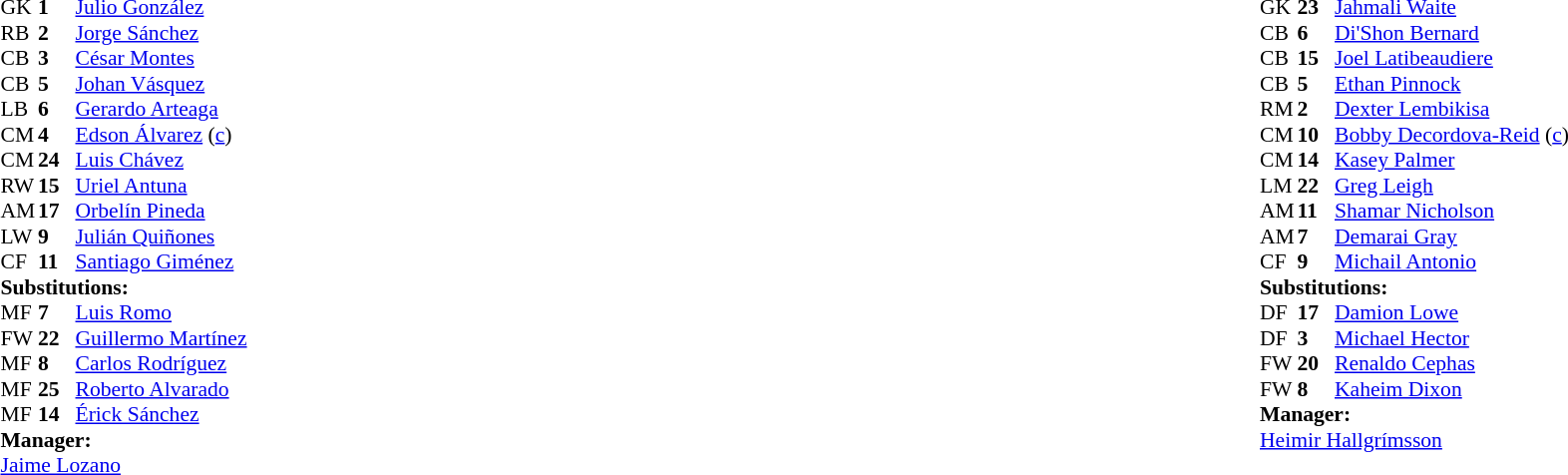<table width="100%">
<tr>
<td valign="top" width="40%"><br><table style="font-size:90%" cellspacing="0" cellpadding="0">
<tr>
<th width=25></th>
<th width=25></th>
</tr>
<tr>
<td>GK</td>
<td><strong>1</strong></td>
<td><a href='#'>Julio González</a></td>
</tr>
<tr>
<td>RB</td>
<td><strong>2</strong></td>
<td><a href='#'>Jorge Sánchez</a></td>
</tr>
<tr>
<td>CB</td>
<td><strong>3</strong></td>
<td><a href='#'>César Montes</a></td>
</tr>
<tr>
<td>CB</td>
<td><strong>5</strong></td>
<td><a href='#'>Johan Vásquez</a></td>
</tr>
<tr>
<td>LB</td>
<td><strong>6</strong></td>
<td><a href='#'>Gerardo Arteaga</a></td>
</tr>
<tr>
<td>CM</td>
<td><strong>4</strong></td>
<td><a href='#'>Edson Álvarez</a> (<a href='#'>c</a>)</td>
<td></td>
<td></td>
</tr>
<tr>
<td>CM</td>
<td><strong>24</strong></td>
<td><a href='#'>Luis Chávez</a></td>
<td></td>
<td></td>
</tr>
<tr>
<td>RW</td>
<td><strong>15</strong></td>
<td><a href='#'>Uriel Antuna</a></td>
<td></td>
<td></td>
</tr>
<tr>
<td>AM</td>
<td><strong>17</strong></td>
<td><a href='#'>Orbelín Pineda</a></td>
<td></td>
<td></td>
</tr>
<tr>
<td>LW</td>
<td><strong>9</strong></td>
<td><a href='#'>Julián Quiñones</a></td>
</tr>
<tr>
<td>CF</td>
<td><strong>11</strong></td>
<td><a href='#'>Santiago Giménez</a></td>
<td></td>
<td></td>
</tr>
<tr>
<td colspan=3><strong>Substitutions:</strong></td>
</tr>
<tr>
<td>MF</td>
<td><strong>7</strong></td>
<td><a href='#'>Luis Romo</a></td>
<td></td>
<td></td>
</tr>
<tr>
<td>FW</td>
<td><strong>22</strong></td>
<td><a href='#'>Guillermo Martínez</a></td>
<td></td>
<td></td>
</tr>
<tr>
<td>MF</td>
<td><strong>8</strong></td>
<td><a href='#'>Carlos Rodríguez</a></td>
<td></td>
<td></td>
</tr>
<tr>
<td>MF</td>
<td><strong>25</strong></td>
<td><a href='#'>Roberto Alvarado</a></td>
<td></td>
<td></td>
</tr>
<tr>
<td>MF</td>
<td><strong>14</strong></td>
<td><a href='#'>Érick Sánchez</a></td>
<td></td>
<td></td>
</tr>
<tr>
<td colspan=3><strong>Manager:</strong></td>
</tr>
<tr>
<td colspan=3><a href='#'>Jaime Lozano</a></td>
</tr>
</table>
</td>
<td valign="top"></td>
<td valign="top" width="50%"><br><table style="font-size:90%; margin:auto" cellspacing="0" cellpadding="0">
<tr>
<th width=25></th>
<th width=25></th>
</tr>
<tr>
<td>GK</td>
<td><strong>23</strong></td>
<td><a href='#'>Jahmali Waite</a></td>
</tr>
<tr>
<td>CB</td>
<td><strong>6</strong></td>
<td><a href='#'>Di'Shon Bernard</a></td>
<td></td>
<td></td>
</tr>
<tr>
<td>CB</td>
<td><strong>15</strong></td>
<td><a href='#'>Joel Latibeaudiere</a></td>
</tr>
<tr>
<td>CB</td>
<td><strong>5</strong></td>
<td><a href='#'>Ethan Pinnock</a></td>
</tr>
<tr>
<td>RM</td>
<td><strong>2</strong></td>
<td><a href='#'>Dexter Lembikisa</a></td>
</tr>
<tr>
<td>CM</td>
<td><strong>10</strong></td>
<td><a href='#'>Bobby Decordova-Reid</a> (<a href='#'>c</a>)</td>
<td></td>
<td></td>
</tr>
<tr>
<td>CM</td>
<td><strong>14</strong></td>
<td><a href='#'>Kasey Palmer</a></td>
</tr>
<tr>
<td>LM</td>
<td><strong>22</strong></td>
<td><a href='#'>Greg Leigh</a></td>
</tr>
<tr>
<td>AM</td>
<td><strong>11</strong></td>
<td><a href='#'>Shamar Nicholson</a></td>
</tr>
<tr>
<td>AM</td>
<td><strong>7</strong></td>
<td><a href='#'>Demarai Gray</a></td>
<td></td>
<td></td>
</tr>
<tr>
<td>CF</td>
<td><strong>9</strong></td>
<td><a href='#'>Michail Antonio</a></td>
<td></td>
<td></td>
</tr>
<tr>
<td colspan=3><strong>Substitutions:</strong></td>
</tr>
<tr>
<td>DF</td>
<td><strong>17</strong></td>
<td><a href='#'>Damion Lowe</a></td>
<td></td>
<td></td>
</tr>
<tr>
<td>DF</td>
<td><strong>3</strong></td>
<td><a href='#'>Michael Hector</a></td>
<td></td>
<td></td>
</tr>
<tr>
<td>FW</td>
<td><strong>20</strong></td>
<td><a href='#'>Renaldo Cephas</a></td>
<td></td>
<td></td>
</tr>
<tr>
<td>FW</td>
<td><strong>8</strong></td>
<td><a href='#'>Kaheim Dixon</a></td>
<td></td>
<td></td>
</tr>
<tr>
<td colspan=3><strong>Manager:</strong></td>
</tr>
<tr>
<td colspan=3> <a href='#'>Heimir Hallgrímsson</a></td>
</tr>
</table>
</td>
</tr>
</table>
